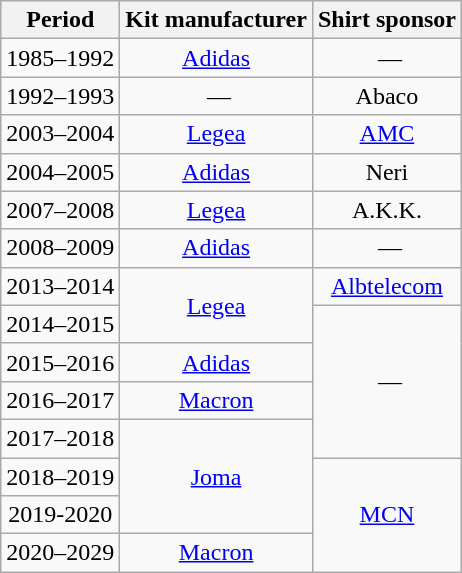<table class="wikitable" style="text-align:center;margin-left:1em;">
<tr>
<th>Period</th>
<th>Kit manufacturer</th>
<th>Shirt sponsor</th>
</tr>
<tr>
<td>1985–1992</td>
<td><a href='#'>Adidas</a></td>
<td> —</td>
</tr>
<tr>
<td>1992–1993</td>
<td> —</td>
<td>Abaco</td>
</tr>
<tr>
<td>2003–2004</td>
<td><a href='#'>Legea</a></td>
<td><a href='#'>AMC</a></td>
</tr>
<tr>
<td>2004–2005</td>
<td><a href='#'>Adidas</a></td>
<td>Neri</td>
</tr>
<tr>
<td>2007–2008</td>
<td><a href='#'>Legea</a></td>
<td>A.K.K.</td>
</tr>
<tr>
<td>2008–2009</td>
<td><a href='#'>Adidas</a></td>
<td> —</td>
</tr>
<tr>
<td>2013–2014</td>
<td rowspan=2><a href='#'>Legea</a></td>
<td><a href='#'>Albtelecom</a></td>
</tr>
<tr>
<td>2014–2015</td>
<td rowspan=4> —</td>
</tr>
<tr>
<td>2015–2016</td>
<td><a href='#'>Adidas</a></td>
</tr>
<tr>
<td>2016–2017</td>
<td><a href='#'>Macron</a></td>
</tr>
<tr>
<td>2017–2018</td>
<td rowspan=3><a href='#'>Joma</a></td>
</tr>
<tr>
<td>2018–2019</td>
<td rowspan=3><a href='#'>MCN</a></td>
</tr>
<tr>
<td>2019-2020</td>
</tr>
<tr>
<td>2020–2029</td>
<td rowspan=1><a href='#'>Macron</a></td>
</tr>
</table>
